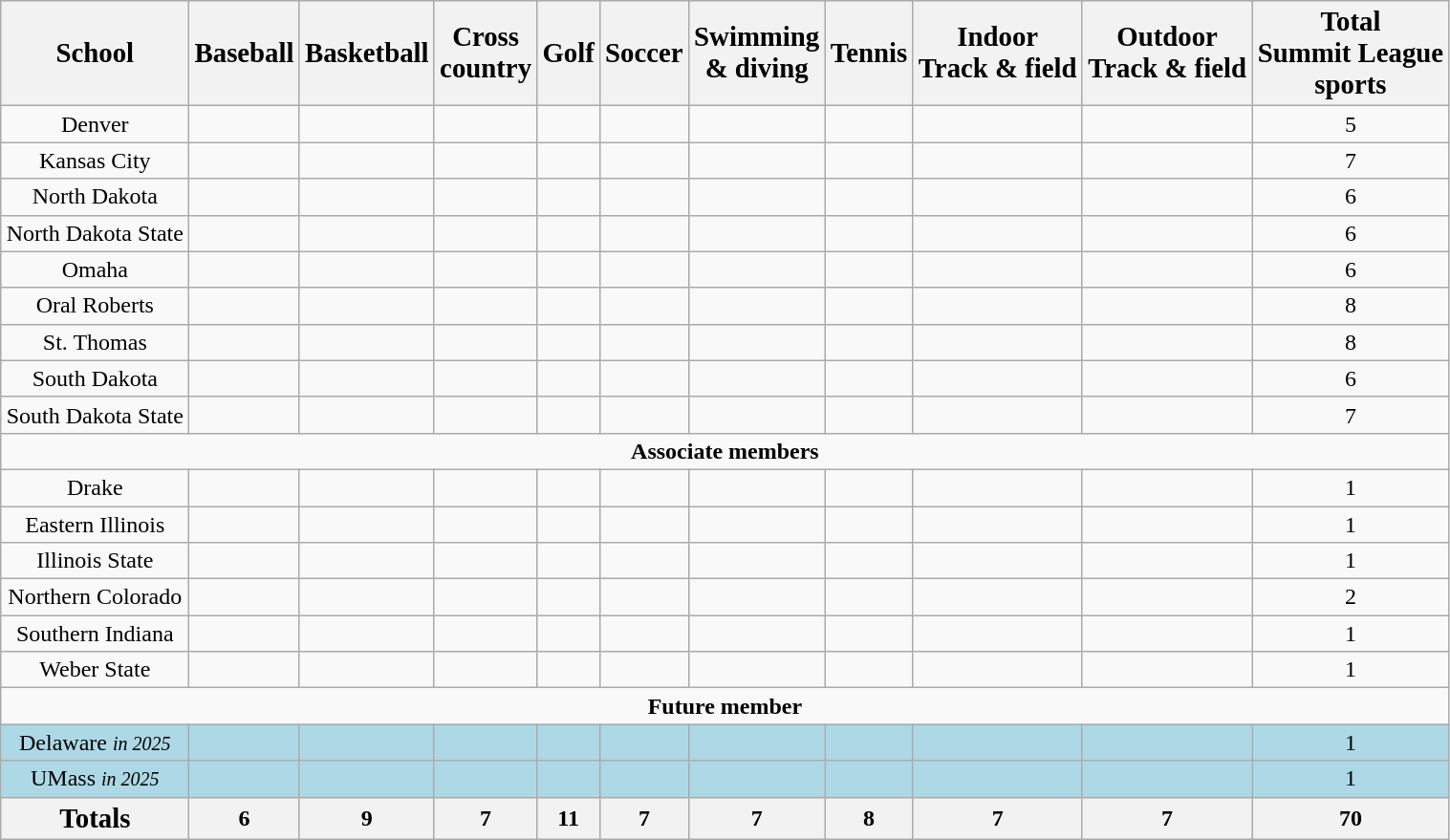<table class="wikitable" style="text-align:center; width:80%;">
<tr>
<th><big>School</big></th>
<th><big>Baseball</big></th>
<th><big>Basketball</big></th>
<th><big>Cross<br>country </big></th>
<th><big>Golf </big></th>
<th><big>Soccer </big></th>
<th><big>Swimming<br>& diving </big></th>
<th><big>Tennis </big></th>
<th><big>Indoor<br>Track & field</big></th>
<th><big>Outdoor<br>Track & field</big></th>
<th><big>Total<br>Summit League<br> sports</big></th>
</tr>
<tr>
<td>Denver</td>
<td></td>
<td></td>
<td></td>
<td></td>
<td></td>
<td></td>
<td></td>
<td></td>
<td></td>
<td>5</td>
</tr>
<tr>
<td>Kansas City</td>
<td></td>
<td></td>
<td></td>
<td></td>
<td></td>
<td></td>
<td></td>
<td></td>
<td></td>
<td>7</td>
</tr>
<tr>
<td>North Dakota</td>
<td></td>
<td></td>
<td></td>
<td></td>
<td></td>
<td></td>
<td></td>
<td></td>
<td></td>
<td>6</td>
</tr>
<tr>
<td>North Dakota State</td>
<td></td>
<td></td>
<td></td>
<td></td>
<td></td>
<td></td>
<td></td>
<td></td>
<td></td>
<td>6</td>
</tr>
<tr>
<td>Omaha</td>
<td></td>
<td></td>
<td></td>
<td></td>
<td></td>
<td></td>
<td></td>
<td></td>
<td></td>
<td>6</td>
</tr>
<tr>
<td>Oral Roberts</td>
<td></td>
<td></td>
<td></td>
<td></td>
<td></td>
<td></td>
<td></td>
<td></td>
<td></td>
<td>8</td>
</tr>
<tr>
<td>St. Thomas</td>
<td></td>
<td></td>
<td></td>
<td></td>
<td></td>
<td></td>
<td></td>
<td></td>
<td></td>
<td>8</td>
</tr>
<tr>
<td>South Dakota</td>
<td></td>
<td></td>
<td></td>
<td></td>
<td></td>
<td></td>
<td></td>
<td></td>
<td></td>
<td>6</td>
</tr>
<tr>
<td>South Dakota State</td>
<td></td>
<td></td>
<td></td>
<td></td>
<td></td>
<td></td>
<td></td>
<td></td>
<td></td>
<td>7</td>
</tr>
<tr>
<td colspan=11><strong>Associate members</strong></td>
</tr>
<tr>
<td>Drake</td>
<td></td>
<td></td>
<td></td>
<td></td>
<td></td>
<td></td>
<td></td>
<td></td>
<td></td>
<td>1</td>
</tr>
<tr>
<td>Eastern Illinois</td>
<td></td>
<td></td>
<td></td>
<td></td>
<td></td>
<td></td>
<td></td>
<td></td>
<td></td>
<td>1</td>
</tr>
<tr>
<td>Illinois State</td>
<td></td>
<td></td>
<td></td>
<td></td>
<td></td>
<td></td>
<td></td>
<td></td>
<td></td>
<td>1</td>
</tr>
<tr>
<td>Northern Colorado</td>
<td></td>
<td></td>
<td></td>
<td></td>
<td></td>
<td></td>
<td></td>
<td></td>
<td></td>
<td>2</td>
</tr>
<tr>
<td>Southern Indiana</td>
<td></td>
<td></td>
<td></td>
<td></td>
<td></td>
<td></td>
<td></td>
<td></td>
<td></td>
<td>1</td>
</tr>
<tr>
<td>Weber State</td>
<td></td>
<td></td>
<td></td>
<td></td>
<td></td>
<td></td>
<td></td>
<td></td>
<td></td>
<td>1</td>
</tr>
<tr>
<td colspan=11><strong>Future member</strong></td>
</tr>
<tr bgcolor=#add8e6>
<td>Delaware <small><em>in 2025</em></small></td>
<td></td>
<td></td>
<td></td>
<td></td>
<td></td>
<td></td>
<td></td>
<td></td>
<td></td>
<td>1</td>
</tr>
<tr bgcolor=#add8e6>
<td>UMass <small><em>in 2025</em></small></td>
<td></td>
<td></td>
<td></td>
<td></td>
<td></td>
<td></td>
<td></td>
<td></td>
<td></td>
<td>1</td>
</tr>
<tr>
<th><big>Totals</big></th>
<th>6</th>
<th>9</th>
<th>7</th>
<th>11</th>
<th>7</th>
<th>7</th>
<th>8</th>
<th>7</th>
<th>7</th>
<th>70<br></th>
</tr>
</table>
